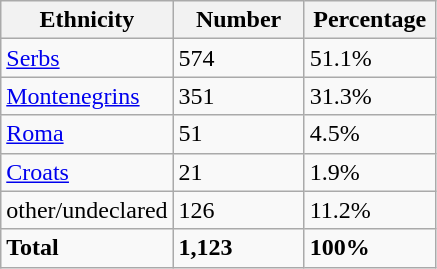<table class="wikitable">
<tr>
<th width="100px">Ethnicity</th>
<th width="80px">Number</th>
<th width="80px">Percentage</th>
</tr>
<tr>
<td><a href='#'>Serbs</a></td>
<td>574</td>
<td>51.1%</td>
</tr>
<tr>
<td><a href='#'>Montenegrins</a></td>
<td>351</td>
<td>31.3%</td>
</tr>
<tr>
<td><a href='#'>Roma</a></td>
<td>51</td>
<td>4.5%</td>
</tr>
<tr>
<td><a href='#'>Croats</a></td>
<td>21</td>
<td>1.9%</td>
</tr>
<tr>
<td>other/undeclared</td>
<td>126</td>
<td>11.2%</td>
</tr>
<tr>
<td><strong>Total</strong></td>
<td><strong>1,123</strong></td>
<td><strong>100%</strong></td>
</tr>
</table>
